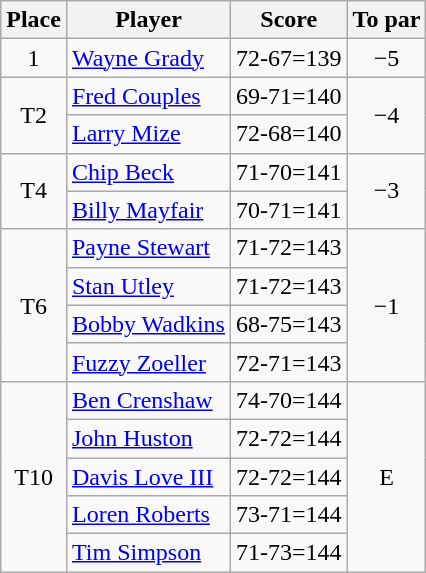<table class="wikitable">
<tr>
<th>Place</th>
<th>Player</th>
<th>Score</th>
<th>To par</th>
</tr>
<tr>
<td align=center>1</td>
<td> <a href='#'>Wayne Grady</a></td>
<td align=center>72-67=139</td>
<td align=center>−5</td>
</tr>
<tr>
<td rowspan="2" align=center>T2</td>
<td> <a href='#'>Fred Couples</a></td>
<td align=center>69-71=140</td>
<td rowspan="2" align=center>−4</td>
</tr>
<tr>
<td> <a href='#'>Larry Mize</a></td>
<td align=center>72-68=140</td>
</tr>
<tr>
<td rowspan="2" align=center>T4</td>
<td> <a href='#'>Chip Beck</a></td>
<td align=center>71-70=141</td>
<td rowspan="2" align=center>−3</td>
</tr>
<tr>
<td> <a href='#'>Billy Mayfair</a></td>
<td align=center>70-71=141</td>
</tr>
<tr>
<td rowspan="4" align=center>T6</td>
<td> <a href='#'>Payne Stewart</a></td>
<td align=center>71-72=143</td>
<td rowspan="4" align=center>−1</td>
</tr>
<tr>
<td> <a href='#'>Stan Utley</a></td>
<td align=center>71-72=143</td>
</tr>
<tr>
<td> <a href='#'>Bobby Wadkins</a></td>
<td align=center>68-75=143</td>
</tr>
<tr>
<td> <a href='#'>Fuzzy Zoeller</a></td>
<td align=center>72-71=143</td>
</tr>
<tr>
<td rowspan="5" align=center>T10</td>
<td> <a href='#'>Ben Crenshaw</a></td>
<td align=center>74-70=144</td>
<td rowspan="5" align=center>E</td>
</tr>
<tr>
<td> <a href='#'>John Huston</a></td>
<td align=center>72-72=144</td>
</tr>
<tr>
<td> <a href='#'>Davis Love III</a></td>
<td align=center>72-72=144</td>
</tr>
<tr>
<td> <a href='#'>Loren Roberts</a></td>
<td align=center>73-71=144</td>
</tr>
<tr>
<td> <a href='#'>Tim Simpson</a></td>
<td align=center>71-73=144</td>
</tr>
</table>
